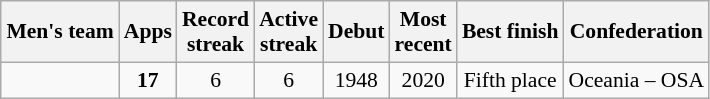<table class="wikitable" style="text-align: center; font-size: 90%; margin-left: 1em;">
<tr>
<th>Men's team</th>
<th>Apps</th>
<th>Record<br>streak</th>
<th>Active<br>streak</th>
<th>Debut</th>
<th>Most<br>recent</th>
<th>Best finish</th>
<th>Confederation</th>
</tr>
<tr>
<td style="text-align: left;"></td>
<td><strong>17</strong></td>
<td>6</td>
<td>6</td>
<td>1948</td>
<td>2020</td>
<td>Fifth place</td>
<td>Oceania – OSA</td>
</tr>
</table>
